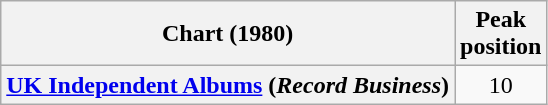<table class="wikitable plainrowheaders">
<tr>
<th scope="col">Chart (1980)</th>
<th scope="col">Peak<br>position</th>
</tr>
<tr>
<th scope="row"><a href='#'>UK Independent Albums</a> (<em>Record Business</em>)</th>
<td style="text-align:center;">10</td>
</tr>
</table>
